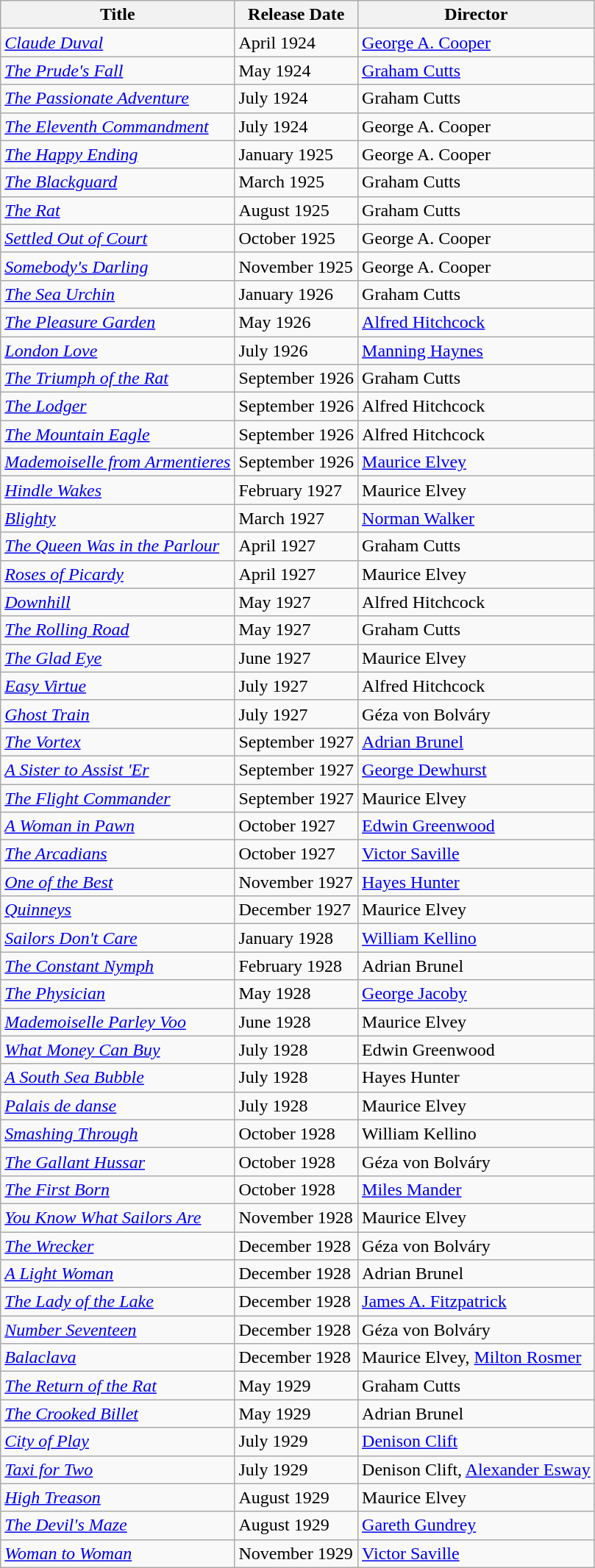<table class="wikitable sortable">
<tr>
<th>Title</th>
<th>Release Date</th>
<th>Director</th>
</tr>
<tr>
<td><em><a href='#'>Claude Duval</a></em></td>
<td>April 1924</td>
<td><a href='#'>George A. Cooper</a></td>
</tr>
<tr>
<td><em><a href='#'>The Prude's Fall</a></em></td>
<td>May 1924</td>
<td><a href='#'>Graham Cutts</a></td>
</tr>
<tr>
<td><em><a href='#'>The Passionate Adventure </a></em></td>
<td>July 1924</td>
<td>Graham Cutts</td>
</tr>
<tr>
<td><em><a href='#'>The Eleventh Commandment</a></em></td>
<td>July 1924</td>
<td>George A. Cooper</td>
</tr>
<tr>
<td><em><a href='#'>The Happy Ending</a></em></td>
<td>January 1925</td>
<td>George A. Cooper</td>
</tr>
<tr>
<td><em><a href='#'>The Blackguard</a></em></td>
<td>March 1925</td>
<td>Graham Cutts</td>
</tr>
<tr>
<td><em><a href='#'>The Rat</a></em></td>
<td>August 1925</td>
<td>Graham Cutts</td>
</tr>
<tr>
<td><em><a href='#'>Settled Out of Court</a></em></td>
<td>October 1925</td>
<td>George A. Cooper</td>
</tr>
<tr>
<td><em><a href='#'>Somebody's Darling</a></em></td>
<td>November 1925</td>
<td>George A. Cooper</td>
</tr>
<tr>
<td><em><a href='#'>The Sea Urchin</a></em></td>
<td>January 1926</td>
<td>Graham Cutts</td>
</tr>
<tr>
<td><em><a href='#'>The Pleasure Garden</a></em></td>
<td>May 1926</td>
<td><a href='#'>Alfred Hitchcock</a></td>
</tr>
<tr>
<td><em><a href='#'>London Love</a></em></td>
<td>July 1926</td>
<td><a href='#'>Manning Haynes</a></td>
</tr>
<tr>
<td><em><a href='#'>The Triumph of the Rat</a></em></td>
<td>September 1926</td>
<td>Graham Cutts</td>
</tr>
<tr>
<td><em><a href='#'>The Lodger</a></em></td>
<td>September 1926</td>
<td>Alfred Hitchcock</td>
</tr>
<tr>
<td><em><a href='#'>The Mountain Eagle</a></em></td>
<td>September 1926</td>
<td>Alfred Hitchcock</td>
</tr>
<tr>
<td><em><a href='#'>Mademoiselle from Armentieres</a></em></td>
<td>September 1926</td>
<td><a href='#'>Maurice Elvey</a></td>
</tr>
<tr>
<td><em><a href='#'>Hindle Wakes</a></em></td>
<td>February 1927</td>
<td>Maurice Elvey</td>
</tr>
<tr>
<td><em><a href='#'>Blighty</a></em></td>
<td>March 1927</td>
<td><a href='#'>Norman Walker</a></td>
</tr>
<tr>
<td><em><a href='#'>The Queen Was in the Parlour</a></em></td>
<td>April 1927</td>
<td>Graham Cutts</td>
</tr>
<tr>
<td><em><a href='#'>Roses of Picardy</a></em></td>
<td>April 1927</td>
<td>Maurice Elvey</td>
</tr>
<tr>
<td><em><a href='#'>Downhill</a></em></td>
<td>May 1927</td>
<td>Alfred Hitchcock</td>
</tr>
<tr>
<td><em><a href='#'>The Rolling Road</a></em></td>
<td>May 1927</td>
<td>Graham Cutts</td>
</tr>
<tr>
<td><em><a href='#'>The Glad Eye</a></em></td>
<td>June 1927</td>
<td>Maurice Elvey</td>
</tr>
<tr>
<td><em><a href='#'>Easy Virtue</a></em></td>
<td>July 1927</td>
<td>Alfred Hitchcock</td>
</tr>
<tr>
<td><em><a href='#'>Ghost Train</a></em></td>
<td>July 1927</td>
<td>Géza von Bolváry</td>
</tr>
<tr>
<td><em><a href='#'>The Vortex</a></em></td>
<td>September 1927</td>
<td><a href='#'>Adrian Brunel</a></td>
</tr>
<tr>
<td><em><a href='#'>A Sister to Assist 'Er</a></em></td>
<td>September 1927</td>
<td><a href='#'>George Dewhurst</a></td>
</tr>
<tr>
<td><em><a href='#'>The Flight Commander</a></em></td>
<td>September 1927</td>
<td>Maurice Elvey</td>
</tr>
<tr>
<td><em><a href='#'>A Woman in Pawn</a></em></td>
<td>October 1927</td>
<td><a href='#'>Edwin Greenwood</a></td>
</tr>
<tr>
<td><em><a href='#'>The Arcadians</a></em></td>
<td>October 1927</td>
<td><a href='#'>Victor Saville</a></td>
</tr>
<tr>
<td><em><a href='#'>One of the Best</a></em></td>
<td>November 1927</td>
<td><a href='#'>Hayes Hunter</a></td>
</tr>
<tr>
<td><em><a href='#'>Quinneys</a></em></td>
<td>December 1927</td>
<td>Maurice Elvey</td>
</tr>
<tr>
<td><em><a href='#'>Sailors Don't Care</a></em></td>
<td>January 1928</td>
<td><a href='#'>William Kellino</a></td>
</tr>
<tr>
<td><em><a href='#'>The Constant Nymph</a></em></td>
<td>February 1928</td>
<td>Adrian Brunel</td>
</tr>
<tr>
<td><em><a href='#'>The Physician</a></em></td>
<td>May 1928</td>
<td><a href='#'>George Jacoby</a></td>
</tr>
<tr>
<td><em><a href='#'>Mademoiselle Parley Voo </a></em></td>
<td>June 1928</td>
<td>Maurice Elvey</td>
</tr>
<tr>
<td><em><a href='#'>What Money Can Buy</a></em></td>
<td>July 1928</td>
<td>Edwin Greenwood</td>
</tr>
<tr>
<td><em><a href='#'>A South Sea Bubble</a></em></td>
<td>July 1928</td>
<td>Hayes Hunter</td>
</tr>
<tr>
<td><em><a href='#'>Palais de danse</a></em></td>
<td>July 1928</td>
<td>Maurice Elvey</td>
</tr>
<tr>
<td><em><a href='#'>Smashing Through</a></em></td>
<td>October 1928</td>
<td>William Kellino</td>
</tr>
<tr>
<td><em><a href='#'>The Gallant Hussar</a></em></td>
<td>October 1928</td>
<td>Géza von Bolváry</td>
</tr>
<tr>
<td><em><a href='#'>The First Born</a></em></td>
<td>October 1928</td>
<td><a href='#'>Miles Mander</a></td>
</tr>
<tr>
<td><em><a href='#'>You Know What Sailors Are</a></em></td>
<td>November 1928</td>
<td>Maurice Elvey</td>
</tr>
<tr>
<td><em><a href='#'>The Wrecker</a></em></td>
<td>December 1928</td>
<td>Géza von Bolváry</td>
</tr>
<tr>
<td><em><a href='#'>A Light Woman</a></em></td>
<td>December 1928</td>
<td>Adrian Brunel</td>
</tr>
<tr>
<td><em><a href='#'>The Lady of the Lake</a></em></td>
<td>December 1928</td>
<td><a href='#'>James A. Fitzpatrick</a></td>
</tr>
<tr>
<td><em><a href='#'>Number Seventeen</a></em></td>
<td>December 1928</td>
<td>Géza von Bolváry</td>
</tr>
<tr>
<td><em><a href='#'>Balaclava</a></em></td>
<td>December 1928</td>
<td>Maurice Elvey, <a href='#'>Milton Rosmer</a></td>
</tr>
<tr>
<td><em><a href='#'>The Return of the Rat</a></em></td>
<td>May 1929</td>
<td>Graham Cutts</td>
</tr>
<tr>
<td><em><a href='#'>The Crooked Billet</a></em></td>
<td>May 1929</td>
<td>Adrian Brunel</td>
</tr>
<tr>
<td><em><a href='#'>City of Play</a></em></td>
<td>July 1929</td>
<td><a href='#'>Denison Clift</a></td>
</tr>
<tr>
<td><em><a href='#'>Taxi for Two</a></em></td>
<td>July 1929</td>
<td>Denison Clift, <a href='#'>Alexander Esway</a></td>
</tr>
<tr>
<td><em><a href='#'>High Treason</a></em></td>
<td>August 1929</td>
<td>Maurice Elvey</td>
</tr>
<tr>
<td><em><a href='#'>The Devil's Maze</a></em></td>
<td>August 1929</td>
<td><a href='#'>Gareth Gundrey</a></td>
</tr>
<tr>
<td><em><a href='#'>Woman to Woman</a></em></td>
<td>November 1929</td>
<td><a href='#'>Victor Saville</a></td>
</tr>
</table>
